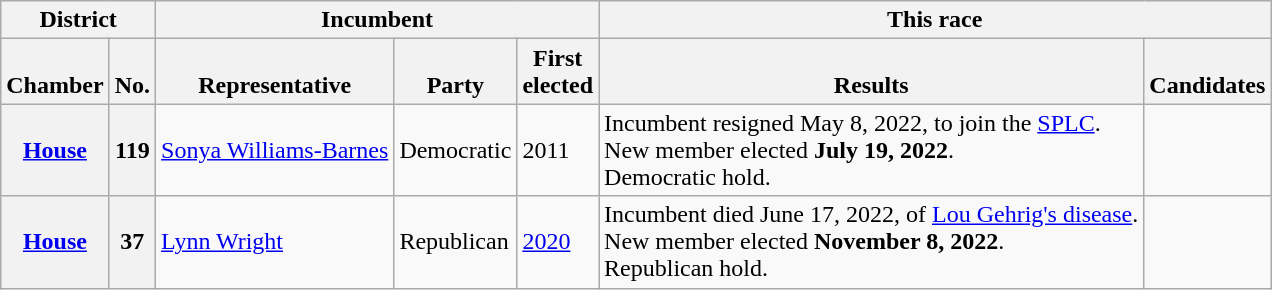<table class="wikitable sortable">
<tr valign=bottom>
<th colspan="2">District</th>
<th colspan="3">Incumbent</th>
<th colspan="2">This race</th>
</tr>
<tr valign=bottom>
<th>Chamber</th>
<th>No.</th>
<th>Representative</th>
<th>Party</th>
<th>First<br>elected</th>
<th>Results</th>
<th>Candidates</th>
</tr>
<tr>
<th><a href='#'>House</a></th>
<th>119</th>
<td><a href='#'>Sonya Williams-Barnes</a></td>
<td>Democratic</td>
<td>2011</td>
<td>Incumbent resigned May 8, 2022, to join the <a href='#'>SPLC</a>.<br>New member elected <strong>July 19, 2022</strong>.<br>Democratic hold.</td>
<td nowrap></td>
</tr>
<tr>
<th><a href='#'>House</a></th>
<th>37</th>
<td><a href='#'>Lynn Wright</a></td>
<td>Republican</td>
<td><a href='#'>2020<br></a></td>
<td>Incumbent died June 17, 2022, of <a href='#'>Lou Gehrig's disease</a>.<br>New member elected <strong>November 8, 2022</strong>.<br>Republican hold.</td>
<td nowrap></td>
</tr>
</table>
